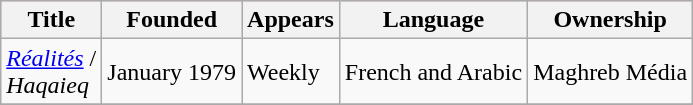<table class="wikitable center">
<tr align="center" bgcolor="#ffbbbb">
<th>Title</th>
<th>Founded</th>
<th>Appears</th>
<th>Language</th>
<th>Ownership</th>
</tr>
<tr>
<td><em><a href='#'>Réalités</a></em> /<br><em>Haqaieq</em></td>
<td>January 1979</td>
<td>Weekly</td>
<td>French and Arabic</td>
<td>Maghreb Média</td>
</tr>
<tr>
</tr>
</table>
